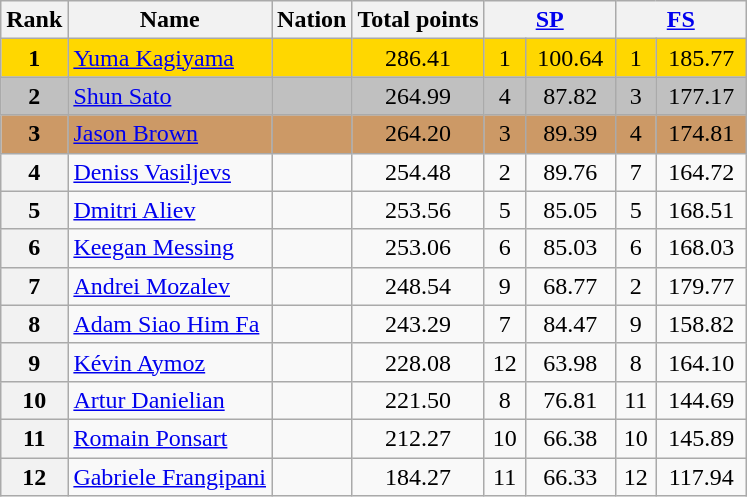<table class="wikitable sortable">
<tr>
<th>Rank</th>
<th>Name</th>
<th>Nation</th>
<th>Total points</th>
<th colspan="2" width="80px"><a href='#'>SP</a></th>
<th colspan="2" width="80px"><a href='#'>FS</a></th>
</tr>
<tr bgcolor="gold">
<td align="center"><strong>1</strong></td>
<td><a href='#'>Yuma Kagiyama</a></td>
<td></td>
<td align="center">286.41</td>
<td align="center">1</td>
<td align="center">100.64</td>
<td align="center">1</td>
<td align="center">185.77</td>
</tr>
<tr bgcolor="silver">
<td align="center"><strong>2</strong></td>
<td><a href='#'>Shun Sato</a></td>
<td></td>
<td align="center">264.99</td>
<td align="center">4</td>
<td align="center">87.82</td>
<td align="center">3</td>
<td align="center">177.17</td>
</tr>
<tr bgcolor="cc9966">
<td align="center"><strong>3</strong></td>
<td><a href='#'>Jason Brown</a></td>
<td></td>
<td align="center">264.20</td>
<td align="center">3</td>
<td align="center">89.39</td>
<td align="center">4</td>
<td align="center">174.81</td>
</tr>
<tr>
<th>4</th>
<td><a href='#'>Deniss Vasiljevs</a></td>
<td></td>
<td align="center">254.48</td>
<td align="center">2</td>
<td align="center">89.76</td>
<td align="center">7</td>
<td align="center">164.72</td>
</tr>
<tr>
<th>5</th>
<td><a href='#'>Dmitri Aliev</a></td>
<td></td>
<td align="center">253.56</td>
<td align="center">5</td>
<td align="center">85.05</td>
<td align="center">5</td>
<td align="center">168.51</td>
</tr>
<tr>
<th>6</th>
<td><a href='#'>Keegan Messing</a></td>
<td></td>
<td align="center">253.06</td>
<td align="center">6</td>
<td align="center">85.03</td>
<td align="center">6</td>
<td align="center">168.03</td>
</tr>
<tr>
<th>7</th>
<td><a href='#'>Andrei Mozalev</a></td>
<td></td>
<td align="center">248.54</td>
<td align="center">9</td>
<td align="center">68.77</td>
<td align="center">2</td>
<td align="center">179.77</td>
</tr>
<tr>
<th>8</th>
<td><a href='#'>Adam Siao Him Fa</a></td>
<td></td>
<td align="center">243.29</td>
<td align="center">7</td>
<td align="center">84.47</td>
<td align="center">9</td>
<td align="center">158.82</td>
</tr>
<tr>
<th>9</th>
<td><a href='#'>Kévin Aymoz</a></td>
<td></td>
<td align="center">228.08</td>
<td align="center">12</td>
<td align="center">63.98</td>
<td align="center">8</td>
<td align="center">164.10</td>
</tr>
<tr>
<th>10</th>
<td><a href='#'>Artur Danielian</a></td>
<td></td>
<td align="center">221.50</td>
<td align="center">8</td>
<td align="center">76.81</td>
<td align="center">11</td>
<td align="center">144.69</td>
</tr>
<tr>
<th>11</th>
<td><a href='#'>Romain Ponsart</a></td>
<td></td>
<td align="center">212.27</td>
<td align="center">10</td>
<td align="center">66.38</td>
<td align="center">10</td>
<td align="center">145.89</td>
</tr>
<tr>
<th>12</th>
<td><a href='#'>Gabriele Frangipani</a></td>
<td></td>
<td align="center">184.27</td>
<td align="center">11</td>
<td align="center">66.33</td>
<td align="center">12</td>
<td align="center">117.94</td>
</tr>
</table>
